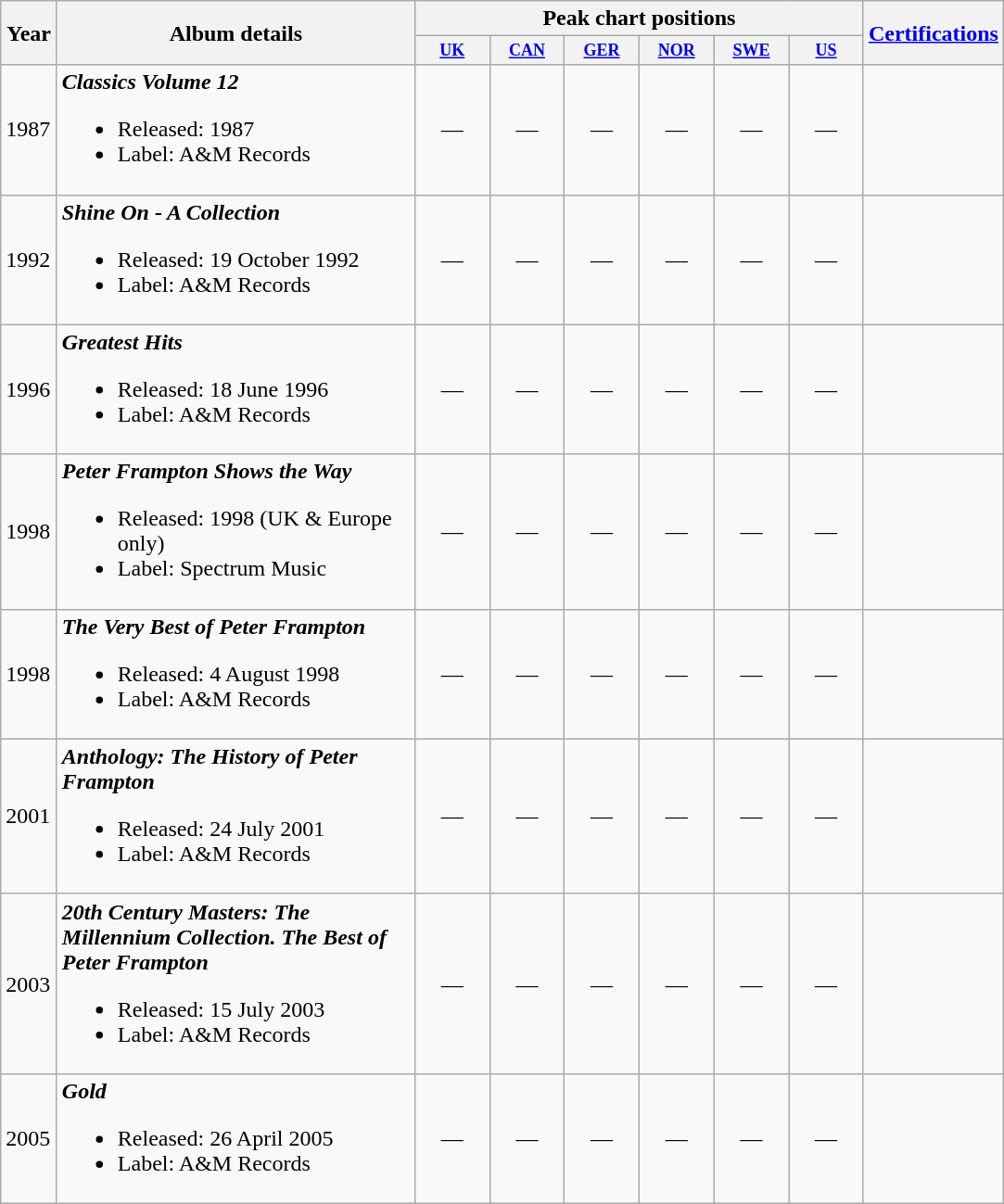<table class="wikitable">
<tr>
<th rowspan="2" width="33">Year</th>
<th rowspan="2" width="250">Album details</th>
<th colspan="6">Peak chart positions</th>
<th rowspan="2"><a href='#'>Certifications</a></th>
</tr>
<tr>
<th style="width:4em;font-size:75%"><a href='#'>UK</a><br></th>
<th style="width:4em;font-size:75%"><a href='#'>CAN</a><br></th>
<th style="width:4em;font-size:75%"><a href='#'>GER</a><br></th>
<th style="width:4em;font-size:75%"><a href='#'>NOR</a><br></th>
<th style="width:4em;font-size:75%"><a href='#'>SWE</a><br></th>
<th style="width:4em;font-size:75%"><a href='#'>US</a><br></th>
</tr>
<tr>
<td>1987</td>
<td align="left"><strong><em>Classics Volume 12</em></strong><br><ul><li>Released: 1987</li><li>Label: A&M Records</li></ul></td>
<td align="center">—</td>
<td align="center">—</td>
<td align="center">—</td>
<td align="center">—</td>
<td align="center">—</td>
<td align="center">—</td>
<td align="left"></td>
</tr>
<tr>
<td>1992</td>
<td align="left"><strong><em>Shine On - A Collection</em></strong><br><ul><li>Released: 19 October 1992</li><li>Label: A&M Records</li></ul></td>
<td align="center">—</td>
<td align="center">—</td>
<td align="center">—</td>
<td align="center">—</td>
<td align="center">—</td>
<td align="center">—</td>
<td align="left"></td>
</tr>
<tr>
<td>1996</td>
<td align="left"><strong><em>Greatest Hits</em></strong><br><ul><li>Released: 18 June 1996</li><li>Label: A&M Records</li></ul></td>
<td align="center">—</td>
<td align="center">—</td>
<td align="center">—</td>
<td align="center">—</td>
<td align="center">—</td>
<td align="center">—</td>
<td align="left"></td>
</tr>
<tr>
<td>1998</td>
<td align="left"><strong><em>Peter Frampton Shows the Way</em></strong><br><ul><li>Released: 1998 (UK & Europe only)</li><li>Label: Spectrum Music</li></ul></td>
<td align="center">—</td>
<td align="center">—</td>
<td align="center">—</td>
<td align="center">—</td>
<td align="center">—</td>
<td align="center">—</td>
<td align="left"></td>
</tr>
<tr>
<td>1998</td>
<td align="left"><strong><em>The Very Best of Peter Frampton</em></strong><br><ul><li>Released: 4 August 1998</li><li>Label: A&M Records</li></ul></td>
<td align="center">—</td>
<td align="center">—</td>
<td align="center">—</td>
<td align="center">—</td>
<td align="center">—</td>
<td align="center">—</td>
<td align="left"></td>
</tr>
<tr>
<td>2001</td>
<td align="left"><strong><em>Anthology: The History of Peter Frampton</em></strong><br><ul><li>Released: 24 July 2001</li><li>Label: A&M Records</li></ul></td>
<td align="center">—</td>
<td align="center">—</td>
<td align="center">—</td>
<td align="center">—</td>
<td align="center">—</td>
<td align="center">—</td>
<td align="left"></td>
</tr>
<tr>
<td>2003</td>
<td align="left"><strong><em>20th Century Masters: The Millennium Collection. The Best of Peter Frampton </em></strong><br><ul><li>Released: 15 July 2003</li><li>Label: A&M Records</li></ul></td>
<td align="center">—</td>
<td align="center">—</td>
<td align="center">—</td>
<td align="center">—</td>
<td align="center">—</td>
<td align="center">—</td>
<td align="left"></td>
</tr>
<tr>
<td>2005</td>
<td align="left"><strong><em>Gold</em></strong><br><ul><li>Released: 26 April 2005</li><li>Label: A&M Records</li></ul></td>
<td align="center">—</td>
<td align="center">—</td>
<td align="center">—</td>
<td align="center">—</td>
<td align="center">—</td>
<td align="center">—</td>
<td align="left"></td>
</tr>
</table>
